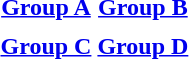<table>
<tr valign="top">
<th align="center"><a href='#'>Group A</a></th>
<th align="center"><a href='#'>Group B</a></th>
</tr>
<tr valign="top">
<td align="left"></td>
<td align="left"></td>
</tr>
<tr valign="top">
<th align="center"><a href='#'>Group C</a></th>
<th align="center"><a href='#'>Group D</a></th>
</tr>
<tr valign=top>
<td align="left"></td>
<td align="left"></td>
</tr>
</table>
